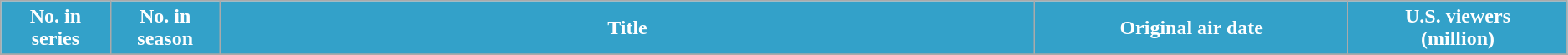<table class="wikitable plainrowheaders" style="width:99%;">
<tr>
<th scope="col" style="background-color: #33A1C9; color: #FFFFFF;" width=7%>No. in<br>series</th>
<th scope="col" style="background-color: #33A1C9; color: #FFFFFF;" width=7%>No. in<br>season</th>
<th scope="col" style="background-color: #33A1C9; color: #FFFFFF;">Title</th>
<th scope="col" style="background-color: #33A1C9; color: #FFFFFF;" width=20%>Original air date</th>
<th scope="col" style="background-color: #33A1C9; color: #FFFFFF;" width=14%>U.S. viewers<br>(million)</th>
</tr>
<tr>
</tr>
</table>
